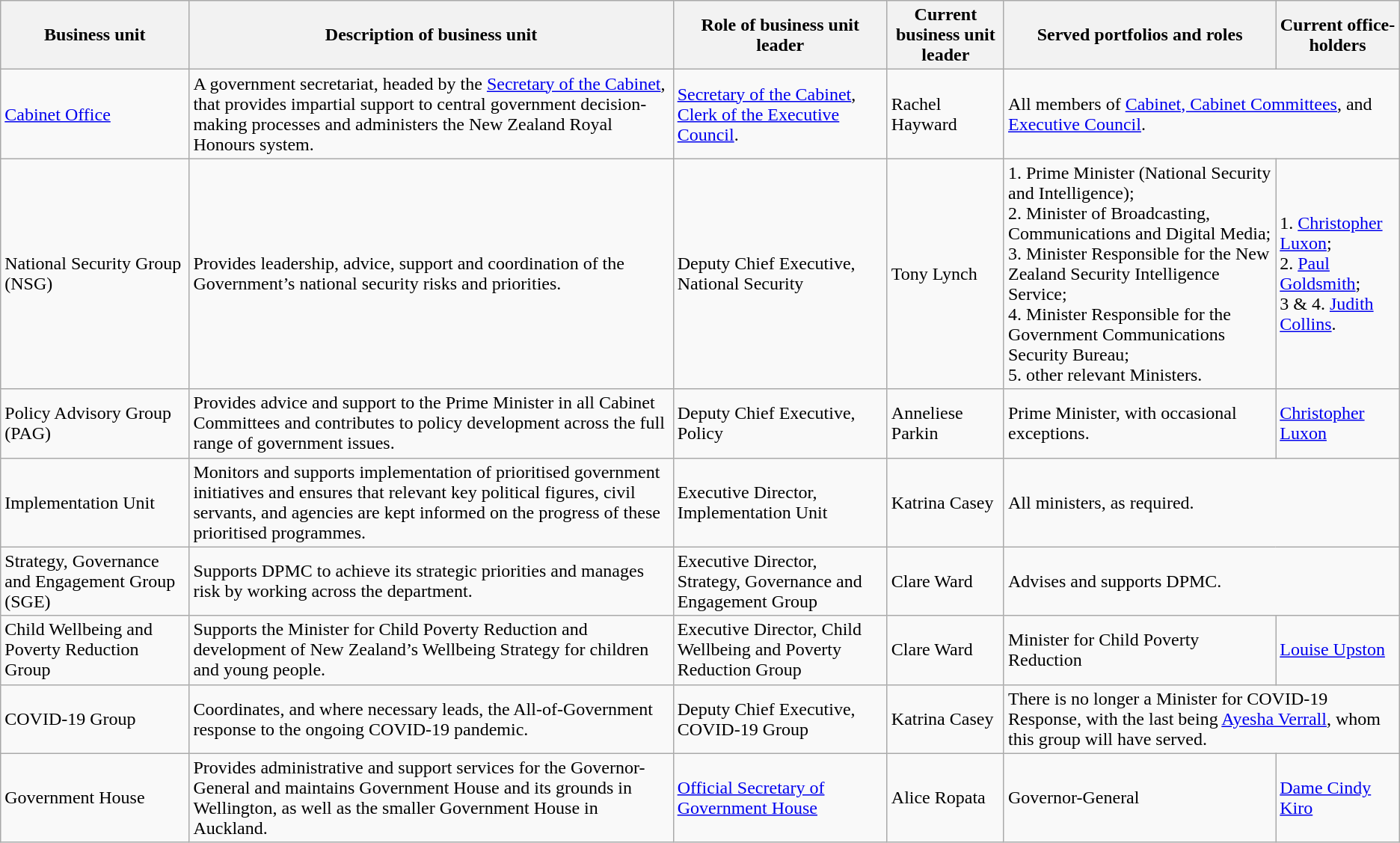<table class="wikitable">
<tr>
<th><strong>Business unit</strong></th>
<th><strong>Description of business unit</strong></th>
<th><strong>Role of business unit leader</strong></th>
<th><strong>Current business unit leader</strong></th>
<th><strong>Served portfolios and roles</strong></th>
<th><strong>Current office-holders</strong></th>
</tr>
<tr>
<td><a href='#'>Cabinet Office</a></td>
<td>A government secretariat, headed by the <a href='#'>Secretary of the Cabinet</a>, that provides impartial support to central government decision-making processes and administers the New Zealand Royal Honours system.</td>
<td><a href='#'>Secretary of the Cabinet</a>, <a href='#'>Clerk of the Executive Council</a>.</td>
<td>Rachel Hayward</td>
<td colspan="2">All members of <a href='#'>Cabinet, Cabinet Committees</a>, and <a href='#'>Executive Council</a>.</td>
</tr>
<tr>
<td>National Security Group (NSG)</td>
<td>Provides leadership, advice, support and coordination of the Government’s national security risks and priorities.</td>
<td>Deputy Chief Executive, National Security</td>
<td>Tony Lynch</td>
<td>1. Prime Minister (National Security and Intelligence);<br>2. Minister of Broadcasting, Communications and Digital Media;<br>3. Minister Responsible for the New Zealand Security Intelligence Service;<br>4. Minister Responsible for the Government Communications Security Bureau;<br>5. other relevant Ministers.</td>
<td>1. <a href='#'>Christopher Luxon</a>;<br>2. <a href='#'>Paul Goldsmith</a>;<br>3 & 4. <a href='#'>Judith Collins</a>.</td>
</tr>
<tr>
<td>Policy Advisory Group (PAG)</td>
<td>Provides advice and support to the Prime Minister in all Cabinet Committees and contributes to policy development across the full range of government issues.</td>
<td>Deputy Chief Executive, Policy</td>
<td>Anneliese Parkin</td>
<td>Prime Minister, with occasional exceptions.</td>
<td><a href='#'>Christopher Luxon</a></td>
</tr>
<tr>
<td>Implementation Unit</td>
<td>Monitors and supports implementation of prioritised government initiatives and ensures that relevant key political figures, civil servants, and agencies are kept informed on the progress of these prioritised programmes.</td>
<td>Executive Director, Implementation Unit</td>
<td>Katrina Casey</td>
<td colspan="2">All ministers, as required.</td>
</tr>
<tr>
<td>Strategy, Governance and Engagement Group (SGE)</td>
<td>Supports DPMC to achieve its strategic priorities and manages risk by working across the department.</td>
<td>Executive Director, Strategy, Governance and Engagement Group</td>
<td>Clare Ward</td>
<td colspan="2">Advises and supports DPMC.</td>
</tr>
<tr>
<td>Child Wellbeing and Poverty Reduction Group</td>
<td>Supports the Minister for Child Poverty Reduction and development of New Zealand’s Wellbeing Strategy for children and young people.</td>
<td>Executive Director, Child Wellbeing and Poverty Reduction Group</td>
<td>Clare Ward</td>
<td>Minister for Child Poverty Reduction</td>
<td><a href='#'>Louise Upston</a></td>
</tr>
<tr>
<td>COVID-19 Group</td>
<td>Coordinates, and where necessary leads, the All-of-Government response to the ongoing COVID-19 pandemic.</td>
<td>Deputy Chief Executive, COVID-19 Group</td>
<td>Katrina Casey</td>
<td colspan="2">There is no longer a Minister for COVID-19 Response, with the last being <a href='#'>Ayesha Verrall</a>, whom this group will have served.</td>
</tr>
<tr>
<td>Government House</td>
<td>Provides administrative and support services for the Governor-General and maintains Government House and its grounds in Wellington, as well as the smaller Government House in Auckland.</td>
<td><a href='#'>Official Secretary of Government House</a></td>
<td>Alice Ropata</td>
<td>Governor-General</td>
<td><a href='#'>Dame Cindy Kiro</a></td>
</tr>
</table>
